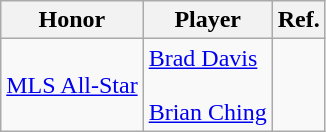<table class="wikitable">
<tr>
<th>Honor</th>
<th>Player</th>
<th>Ref.</th>
</tr>
<tr>
<td><a href='#'>MLS All-Star</a></td>
<td> <a href='#'>Brad Davis</a><br><br> <a href='#'>Brian Ching</a></td>
<td></td>
</tr>
</table>
